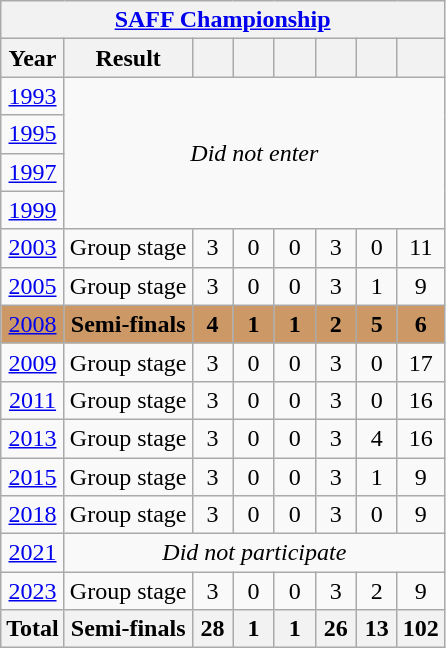<table class="wikitable" style="text-align: center;">
<tr>
<th colspan=9><a href='#'>SAFF Championship</a></th>
</tr>
<tr>
<th>Year</th>
<th>Result</th>
<th width=20></th>
<th width=20></th>
<th width=20></th>
<th width=20></th>
<th width=20></th>
<th width=20></th>
</tr>
<tr>
<td> <a href='#'>1993</a></td>
<td colspan=9 rowspan=4><em>Did not enter</em></td>
</tr>
<tr>
<td> <a href='#'>1995</a></td>
</tr>
<tr>
<td> <a href='#'>1997</a></td>
</tr>
<tr>
<td> <a href='#'>1999</a></td>
</tr>
<tr>
<td> <a href='#'>2003</a></td>
<td>Group stage</td>
<td>3</td>
<td>0</td>
<td>0</td>
<td>3</td>
<td>0</td>
<td>11</td>
</tr>
<tr>
<td> <a href='#'>2005</a></td>
<td>Group stage</td>
<td>3</td>
<td>0</td>
<td>0</td>
<td>3</td>
<td>1</td>
<td>9</td>
</tr>
<tr style="background:#c96;">
<td>  <a href='#'>2008</a></td>
<td><strong>Semi-finals</strong></td>
<td><strong>4</strong></td>
<td><strong>1</strong></td>
<td><strong>1</strong></td>
<td><strong>2</strong></td>
<td><strong>5</strong></td>
<td><strong>6</strong></td>
</tr>
<tr>
<td> <a href='#'>2009</a></td>
<td>Group stage</td>
<td>3</td>
<td>0</td>
<td>0</td>
<td>3</td>
<td>0</td>
<td>17</td>
</tr>
<tr>
<td> <a href='#'>2011</a></td>
<td>Group stage</td>
<td>3</td>
<td>0</td>
<td>0</td>
<td>3</td>
<td>0</td>
<td>16</td>
</tr>
<tr>
<td> <a href='#'>2013</a></td>
<td>Group stage</td>
<td>3</td>
<td>0</td>
<td>0</td>
<td>3</td>
<td>4</td>
<td>16</td>
</tr>
<tr>
<td> <a href='#'>2015</a></td>
<td>Group stage</td>
<td>3</td>
<td>0</td>
<td>0</td>
<td>3</td>
<td>1</td>
<td>9</td>
</tr>
<tr>
<td> <a href='#'>2018</a></td>
<td>Group stage</td>
<td>3</td>
<td>0</td>
<td>0</td>
<td>3</td>
<td>0</td>
<td>9</td>
</tr>
<tr>
<td> <a href='#'>2021</a></td>
<td colspan="7"><em>Did not participate</em></td>
</tr>
<tr>
<td> <a href='#'>2023</a></td>
<td>Group stage</td>
<td>3</td>
<td>0</td>
<td>0</td>
<td>3</td>
<td>2</td>
<td>9</td>
</tr>
<tr>
<th><strong>Total</strong></th>
<th>Semi-finals</th>
<th><strong>28</strong></th>
<th><strong>1</strong></th>
<th><strong>1</strong></th>
<th><strong>26</strong></th>
<th><strong>13</strong></th>
<th><strong>102</strong></th>
</tr>
</table>
